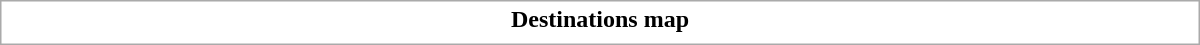<table class="collapsible collapsed" style="border:1px #aaa solid; width:50em; margin:0.2em auto">
<tr>
<th>Destinations map</th>
</tr>
<tr>
<td></td>
</tr>
</table>
